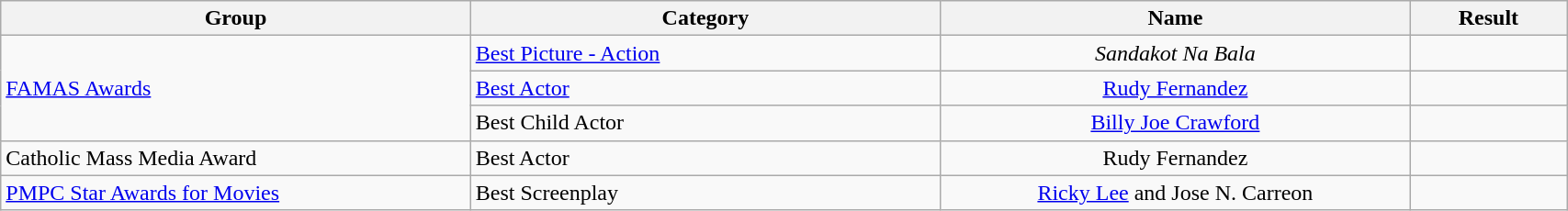<table | width="90%" class="wikitable sortable">
<tr>
<th width="30%">Group</th>
<th width="30%">Category</th>
<th width="30%">Name</th>
<th width="10%">Result</th>
</tr>
<tr>
<td rowspan="3" align="left"><a href='#'>FAMAS Awards</a></td>
<td><a href='#'>Best Picture - Action</a></td>
<td align="center"><em>Sandakot Na Bala</em></td>
<td></td>
</tr>
<tr>
<td><a href='#'>Best Actor</a></td>
<td align="center"><a href='#'>Rudy Fernandez</a></td>
<td></td>
</tr>
<tr>
<td>Best Child Actor</td>
<td align="center"><a href='#'>Billy Joe Crawford</a></td>
<td></td>
</tr>
<tr>
<td align="left">Catholic Mass Media Award</td>
<td>Best Actor</td>
<td align="center">Rudy Fernandez</td>
<td></td>
</tr>
<tr>
<td align="left"><a href='#'>PMPC Star Awards for Movies</a></td>
<td>Best Screenplay</td>
<td align="center"><a href='#'>Ricky Lee</a> and Jose N. Carreon</td>
<td></td>
</tr>
</table>
